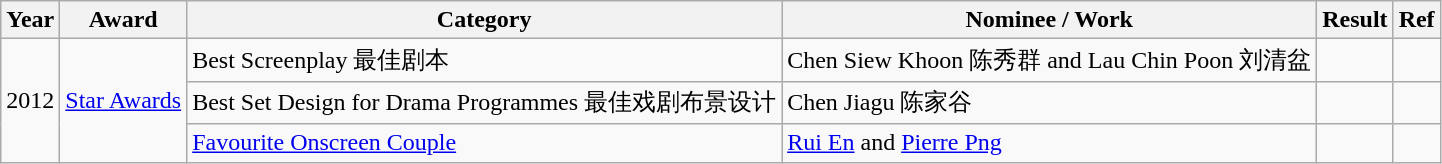<table class="wikitable">
<tr>
<th>Year</th>
<th>Award</th>
<th>Category</th>
<th>Nominee / Work</th>
<th>Result</th>
<th>Ref</th>
</tr>
<tr>
<td rowspan="3">2012</td>
<td rowspan="3"><a href='#'>Star Awards</a></td>
<td>Best Screenplay 最佳剧本</td>
<td>Chen Siew Khoon 陈秀群 and Lau Chin Poon 刘清盆</td>
<td></td>
<td></td>
</tr>
<tr>
<td>Best Set Design for Drama Programmes 最佳戏剧布景设计</td>
<td>Chen Jiagu 陈家谷</td>
<td></td>
<td></td>
</tr>
<tr>
<td><a href='#'>Favourite Onscreen Couple</a></td>
<td><a href='#'>Rui En</a> and <a href='#'>Pierre Png</a></td>
<td></td>
<td></td>
</tr>
</table>
